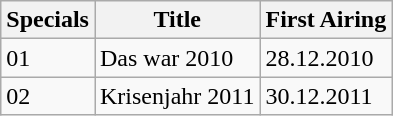<table class="wikitable">
<tr>
<th>Specials</th>
<th>Title</th>
<th>First Airing</th>
</tr>
<tr>
<td>01</td>
<td>Das war 2010</td>
<td>28.12.2010</td>
</tr>
<tr>
<td>02</td>
<td>Krisenjahr 2011</td>
<td>30.12.2011</td>
</tr>
</table>
